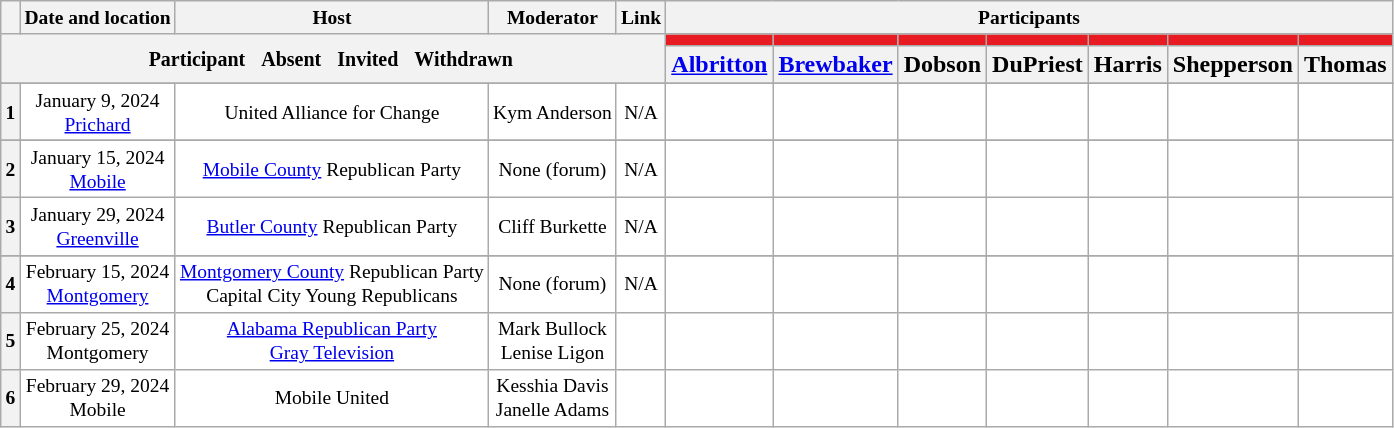<table class="wikitable" style="text-align:center;">
<tr style="font-size:small;">
<th scope="col"></th>
<th scope="col">Date and location</th>
<th scope="col">Host</th>
<th scope="col">Moderator</th>
<th scope="col">Link</th>
<th scope="col" colspan="7">Participants</th>
</tr>
<tr>
<th colspan="5" rowspan="2"> <small>Participant  </small> <small>Absent  </small> <small>Invited  </small> <small>Withdrawn </small></th>
<th scope="col" style="background:#E81B23;"></th>
<th scope="col" style="background:#E81B23;"></th>
<th scope="col" style="background:#E81B23;"></th>
<th scope="col" style="background:#E81B23;"></th>
<th scope="col" style="background:#E81B23;"></th>
<th scope="col" style="background:#E81B23;"></th>
<th scope="col" style="background:#E81B23;"></th>
</tr>
<tr>
<th scope="col"><a href='#'>Albritton</a></th>
<th scope="col"><a href='#'>Brewbaker</a></th>
<th scope="col">Dobson</th>
<th scope="col">DuPriest</th>
<th scope="col">Harris</th>
<th scope="col">Shepperson</th>
<th scope="col">Thomas</th>
</tr>
<tr>
</tr>
<tr style="background:#FFFFFF;font-size:small;">
<th scope="row">1</th>
<td style="white-space:nowrap;">January 9, 2024<br><a href='#'>Prichard</a></td>
<td style="white-space:nowrap;">United Alliance for Change</td>
<td style="white-space:nowrap;">Kym Anderson</td>
<td style="white-space:nowrap;">N/A</td>
<td></td>
<td></td>
<td></td>
<td></td>
<td></td>
<td></td>
<td></td>
</tr>
<tr>
</tr>
<tr style="background:#FFFFFF;font-size:small;">
<th scope="row">2</th>
<td style="white-space:nowrap;">January 15, 2024<br><a href='#'>Mobile</a></td>
<td style="white-space:nowrap;"><a href='#'>Mobile County</a> Republican Party</td>
<td style="white-space:nowrap;">None (forum)</td>
<td style="white-space:nowrap;">N/A</td>
<td></td>
<td></td>
<td></td>
<td></td>
<td></td>
<td></td>
<td></td>
</tr>
<tr style="background:#FFFFFF;font-size:small;">
<th scope="row">3</th>
<td style="white-space:nowrap;">January 29, 2024<br><a href='#'>Greenville</a></td>
<td style="white-space:nowrap;"><a href='#'>Butler County</a> Republican Party</td>
<td style="white-space:nowrap;">Cliff Burkette</td>
<td style="white-space:nowrap;">N/A</td>
<td></td>
<td></td>
<td></td>
<td></td>
<td></td>
<td></td>
<td></td>
</tr>
<tr>
</tr>
<tr style="background:#FFFFFF;font-size:small;">
<th scope="row">4</th>
<td style="white-space:nowrap;">February 15, 2024<br><a href='#'>Montgomery</a></td>
<td style="white-space:nowrap;"><a href='#'>Montgomery County</a> Republican Party<br>Capital City Young Republicans</td>
<td style="white-space:nowrap;">None (forum)</td>
<td style="white-space:nowrap;">N/A</td>
<td></td>
<td></td>
<td></td>
<td></td>
<td></td>
<td></td>
<td></td>
</tr>
<tr style="background:#FFFFFF;font-size:small;">
<th scope="row">5</th>
<td style="white-space:nowrap;">February 25, 2024<br>Montgomery</td>
<td style="white-space:nowrap;"><a href='#'>Alabama Republican Party</a><br><a href='#'>Gray Television</a></td>
<td style="white-space:nowrap;">Mark Bullock<br>Lenise Ligon</td>
<td style="white-space:nowrap;"></td>
<td></td>
<td></td>
<td></td>
<td></td>
<td></td>
<td></td>
<td></td>
</tr>
<tr style="background:#FFFFFF;font-size:small;">
<th scope="row">6</th>
<td style="white-space:nowrap;">February 29, 2024<br>Mobile</td>
<td style="white-space:nowrap;">Mobile United</td>
<td style="white-space:nowrap;">Kesshia Davis<br>Janelle Adams</td>
<td style="white-space:nowrap;"></td>
<td></td>
<td></td>
<td></td>
<td></td>
<td></td>
<td></td>
<td></td>
</tr>
</table>
